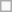<table class="wikitable" style="text-align:center" align="center">
<tr>
<td></td>
</tr>
</table>
